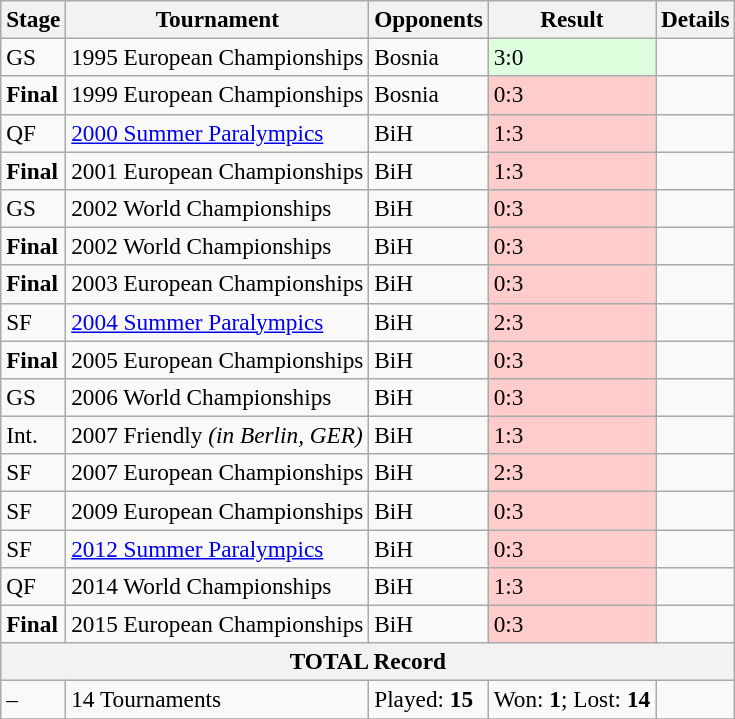<table class="sortable wikitable" style=font-size:97%>
<tr>
<th>Stage</th>
<th>Tournament</th>
<th>Opponents</th>
<th>Result</th>
<th>Details</th>
</tr>
<tr>
<td>GS</td>
<td>1995 European Championships</td>
<td>Bosnia</td>
<td bgcolor=ddffdd>3:0</td>
<td></td>
</tr>
<tr>
<td><strong>Final</strong></td>
<td>1999 European Championships</td>
<td>Bosnia</td>
<td bgcolor=FFCCCC>0:3</td>
<td></td>
</tr>
<tr>
<td>QF</td>
<td><a href='#'>2000 Summer Paralympics</a></td>
<td>BiH</td>
<td bgcolor=FFCCCC>1:3</td>
<td></td>
</tr>
<tr>
<td><strong>Final</strong></td>
<td>2001 European Championships</td>
<td>BiH</td>
<td bgcolor=FFCCCC>1:3</td>
<td></td>
</tr>
<tr>
<td>GS</td>
<td>2002 World Championships</td>
<td>BiH</td>
<td bgcolor=FFCCCC>0:3</td>
<td></td>
</tr>
<tr>
<td><strong>Final</strong></td>
<td>2002 World Championships</td>
<td>BiH</td>
<td bgcolor=FFCCCC>0:3</td>
<td></td>
</tr>
<tr>
<td><strong>Final</strong></td>
<td>2003 European Championships</td>
<td>BiH</td>
<td bgcolor=FFCCCC>0:3</td>
<td><br></td>
</tr>
<tr>
<td>SF</td>
<td><a href='#'>2004 Summer Paralympics</a></td>
<td>BiH</td>
<td bgcolor=FFCCCC>2:3</td>
<td></td>
</tr>
<tr>
<td><strong>Final</strong></td>
<td>2005 European Championships</td>
<td>BiH</td>
<td bgcolor=FFCCCC>0:3</td>
<td><br></td>
</tr>
<tr>
<td>GS</td>
<td>2006 World Championships</td>
<td>BiH</td>
<td bgcolor=FFCCCC>0:3</td>
<td><br></td>
</tr>
<tr>
<td>Int.</td>
<td>2007 Friendly <em>(in Berlin, GER)</em></td>
<td>BiH</td>
<td bgcolor=FFCCCC>1:3</td>
<td></td>
</tr>
<tr>
<td>SF</td>
<td>2007 European Championships</td>
<td>BiH</td>
<td bgcolor=FFCCCC>2:3</td>
<td><br></td>
</tr>
<tr>
<td>SF</td>
<td>2009 European Championships</td>
<td>BiH</td>
<td bgcolor=FFCCCC>0:3</td>
<td><br></td>
</tr>
<tr>
<td>SF</td>
<td><a href='#'>2012 Summer Paralympics</a></td>
<td>BiH</td>
<td bgcolor=FFCCCC>0:3</td>
<td><br></td>
</tr>
<tr>
<td>QF</td>
<td>2014 World Championships</td>
<td>BiH</td>
<td bgcolor=FFCCCC>1:3</td>
<td><br></td>
</tr>
<tr>
<td><strong>Final</strong></td>
<td>2015 European Championships</td>
<td>BiH</td>
<td bgcolor=FFCCCC>0:3</td>
<td><br></td>
</tr>
<tr>
<th colspan="5">TOTAL Record</th>
</tr>
<tr>
<td>–</td>
<td>14 Tournaments</td>
<td>Played: <strong>15</strong></td>
<td>Won: <strong>1</strong>; Lost: <strong>14</strong></td>
<td><br></td>
</tr>
<tr>
</tr>
</table>
